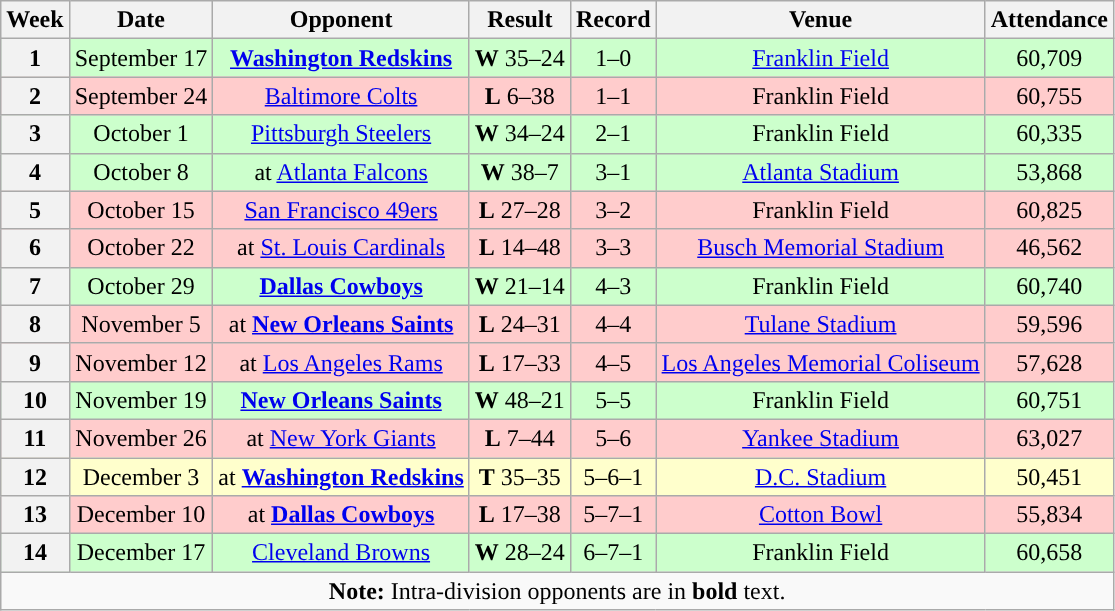<table class="wikitable" style="text-align:center">
<tr>
<th>Week</th>
<th>Date</th>
<th>Opponent</th>
<th>Result</th>
<th>Record</th>
<th>Venue</th>
<th>Attendance</th>
</tr>
<tr style="background:#cfc">
<th>1</th>
<td>September 17</td>
<td><strong><a href='#'>Washington Redskins</a></strong></td>
<td><strong>W</strong> 35–24</td>
<td>1–0</td>
<td><a href='#'>Franklin Field</a></td>
<td>60,709</td>
</tr>
<tr style="background:#fcc">
<th>2</th>
<td>September 24</td>
<td><a href='#'>Baltimore Colts</a></td>
<td><strong>L</strong> 6–38</td>
<td>1–1</td>
<td>Franklin Field</td>
<td>60,755</td>
</tr>
<tr style="background:#cfc">
<th>3</th>
<td>October 1</td>
<td><a href='#'>Pittsburgh Steelers</a></td>
<td><strong>W</strong> 34–24</td>
<td>2–1</td>
<td>Franklin Field</td>
<td>60,335</td>
</tr>
<tr style="background:#cfc">
<th>4</th>
<td>October 8</td>
<td>at <a href='#'>Atlanta Falcons</a></td>
<td><strong>W</strong> 38–7</td>
<td>3–1</td>
<td><a href='#'>Atlanta Stadium</a></td>
<td>53,868</td>
</tr>
<tr style="background:#fcc">
<th>5</th>
<td>October 15</td>
<td><a href='#'>San Francisco 49ers</a></td>
<td><strong>L</strong> 27–28</td>
<td>3–2</td>
<td>Franklin Field</td>
<td>60,825</td>
</tr>
<tr style="background:#fcc">
<th>6</th>
<td>October 22</td>
<td>at <a href='#'>St. Louis Cardinals</a></td>
<td><strong>L</strong> 14–48</td>
<td>3–3</td>
<td><a href='#'>Busch Memorial Stadium</a></td>
<td>46,562</td>
</tr>
<tr style="background:#cfc">
<th>7</th>
<td>October 29</td>
<td><strong><a href='#'>Dallas Cowboys</a></strong></td>
<td><strong>W</strong> 21–14</td>
<td>4–3</td>
<td>Franklin Field</td>
<td>60,740</td>
</tr>
<tr style="background:#fcc">
<th>8</th>
<td>November 5</td>
<td>at <strong><a href='#'>New Orleans Saints</a></strong></td>
<td><strong>L</strong> 24–31</td>
<td>4–4</td>
<td><a href='#'>Tulane Stadium</a></td>
<td>59,596</td>
</tr>
<tr style="background:#fcc">
<th>9</th>
<td>November 12</td>
<td>at <a href='#'>Los Angeles Rams</a></td>
<td><strong>L</strong> 17–33</td>
<td>4–5</td>
<td><a href='#'>Los Angeles Memorial Coliseum</a></td>
<td>57,628</td>
</tr>
<tr style="background:#cfc">
<th>10</th>
<td>November 19</td>
<td><strong><a href='#'>New Orleans Saints</a></strong></td>
<td><strong>W</strong> 48–21</td>
<td>5–5</td>
<td>Franklin Field</td>
<td>60,751</td>
</tr>
<tr style="background:#fcc">
<th>11</th>
<td>November 26</td>
<td>at <a href='#'>New York Giants</a></td>
<td><strong>L</strong> 7–44</td>
<td>5–6</td>
<td><a href='#'>Yankee Stadium</a></td>
<td>63,027</td>
</tr>
<tr style="background:#ffc">
<th>12</th>
<td>December 3</td>
<td>at <strong><a href='#'>Washington Redskins</a></strong></td>
<td><strong>T</strong> 35–35</td>
<td>5–6–1</td>
<td><a href='#'>D.C. Stadium</a></td>
<td>50,451</td>
</tr>
<tr style="background:#fcc">
<th>13</th>
<td>December 10</td>
<td>at <strong><a href='#'>Dallas Cowboys</a></strong></td>
<td><strong>L</strong> 17–38</td>
<td>5–7–1</td>
<td><a href='#'>Cotton Bowl</a></td>
<td>55,834</td>
</tr>
<tr style="background:#cfc">
<th>14</th>
<td>December 17</td>
<td><a href='#'>Cleveland Browns</a></td>
<td><strong>W</strong> 28–24</td>
<td>6–7–1</td>
<td>Franklin Field</td>
<td>60,658</td>
</tr>
<tr>
<td colspan="8"><strong>Note:</strong> Intra-division opponents are in <strong>bold</strong> text.</td>
</tr>
</table>
